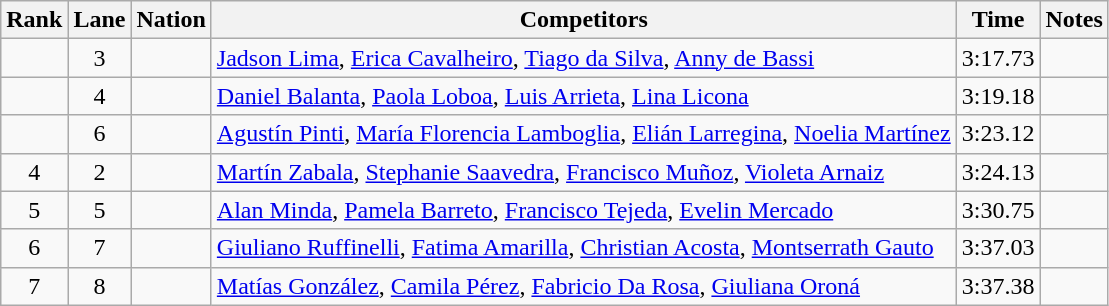<table class="wikitable sortable" style="text-align:center">
<tr>
<th>Rank</th>
<th>Lane</th>
<th>Nation</th>
<th>Competitors</th>
<th>Time</th>
<th>Notes</th>
</tr>
<tr>
<td></td>
<td>3</td>
<td align=left></td>
<td align=left><a href='#'>Jadson Lima</a>, <a href='#'>Erica Cavalheiro</a>, <a href='#'>Tiago da Silva</a>, <a href='#'>Anny de Bassi</a></td>
<td>3:17.73</td>
<td></td>
</tr>
<tr>
<td></td>
<td>4</td>
<td align=left></td>
<td align=left><a href='#'>Daniel Balanta</a>, <a href='#'>Paola Loboa</a>, <a href='#'>Luis Arrieta</a>, <a href='#'>Lina Licona</a></td>
<td>3:19.18</td>
<td></td>
</tr>
<tr>
<td></td>
<td>6</td>
<td align=left></td>
<td align=left><a href='#'>Agustín Pinti</a>, <a href='#'>María Florencia Lamboglia</a>, <a href='#'>Elián Larregina</a>, <a href='#'>Noelia Martínez</a></td>
<td>3:23.12</td>
<td></td>
</tr>
<tr>
<td>4</td>
<td>2</td>
<td align=left></td>
<td align=left><a href='#'>Martín Zabala</a>, <a href='#'>Stephanie Saavedra</a>, <a href='#'>Francisco Muñoz</a>, <a href='#'>Violeta Arnaiz</a></td>
<td>3:24.13</td>
<td></td>
</tr>
<tr>
<td>5</td>
<td>5</td>
<td align=left></td>
<td align=left><a href='#'>Alan Minda</a>, <a href='#'>Pamela Barreto</a>, <a href='#'>Francisco Tejeda</a>, <a href='#'>Evelin Mercado</a></td>
<td>3:30.75</td>
<td></td>
</tr>
<tr>
<td>6</td>
<td>7</td>
<td align=left></td>
<td align=left><a href='#'>Giuliano Ruffinelli</a>, <a href='#'>Fatima Amarilla</a>, <a href='#'>Christian Acosta</a>, <a href='#'>Montserrath Gauto</a></td>
<td>3:37.03</td>
<td></td>
</tr>
<tr>
<td>7</td>
<td>8</td>
<td align=left></td>
<td align=left><a href='#'>Matías González</a>, <a href='#'>Camila Pérez</a>, <a href='#'>Fabricio Da Rosa</a>, <a href='#'>Giuliana Oroná</a></td>
<td>3:37.38</td>
<td></td>
</tr>
</table>
